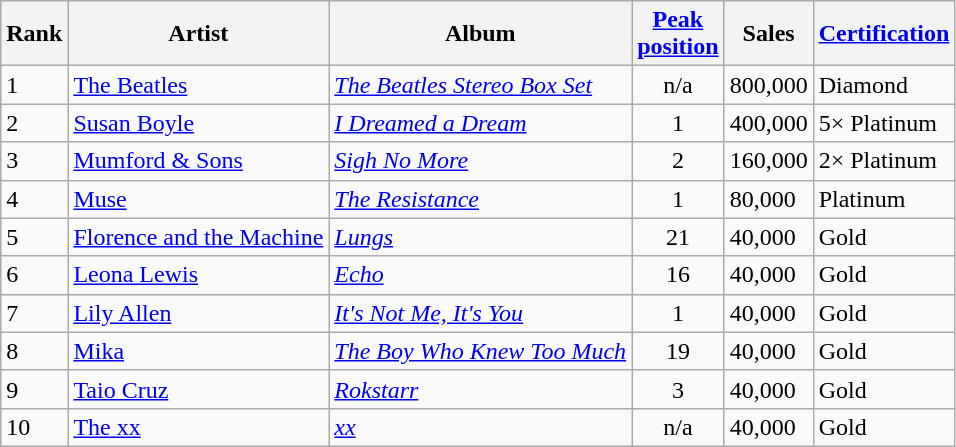<table class="wikitable sortable">
<tr>
<th>Rank</th>
<th>Artist</th>
<th>Album</th>
<th><a href='#'>Peak<br>position</a></th>
<th>Sales</th>
<th><a href='#'>Certification</a></th>
</tr>
<tr>
<td>1</td>
<td><a href='#'>The Beatles</a></td>
<td><em><a href='#'>The Beatles Stereo Box Set</a></em></td>
<td style="text-align:center;">n/a</td>
<td>800,000</td>
<td>Diamond</td>
</tr>
<tr>
<td>2</td>
<td><a href='#'>Susan Boyle</a></td>
<td><em><a href='#'>I Dreamed a Dream</a></em></td>
<td style="text-align:center;">1</td>
<td>400,000</td>
<td>5× Platinum</td>
</tr>
<tr>
<td>3</td>
<td><a href='#'>Mumford & Sons</a></td>
<td><em><a href='#'>Sigh No More</a></em></td>
<td style="text-align:center;">2</td>
<td>160,000</td>
<td>2× Platinum</td>
</tr>
<tr>
<td>4</td>
<td><a href='#'>Muse</a></td>
<td><em><a href='#'>The Resistance</a></em></td>
<td style="text-align:center;">1</td>
<td>80,000</td>
<td>Platinum</td>
</tr>
<tr>
<td>5</td>
<td><a href='#'>Florence and the Machine</a></td>
<td><em><a href='#'>Lungs</a></em></td>
<td style="text-align:center;">21</td>
<td>40,000</td>
<td>Gold</td>
</tr>
<tr>
<td>6</td>
<td><a href='#'>Leona Lewis</a></td>
<td><em><a href='#'>Echo</a></em></td>
<td style="text-align:center;">16</td>
<td>40,000</td>
<td>Gold</td>
</tr>
<tr>
<td>7</td>
<td><a href='#'>Lily Allen</a></td>
<td><em><a href='#'>It's Not Me, It's You</a></em></td>
<td style="text-align:center;">1</td>
<td>40,000</td>
<td>Gold</td>
</tr>
<tr>
<td>8</td>
<td><a href='#'>Mika</a></td>
<td><em><a href='#'>The Boy Who Knew Too Much</a></em></td>
<td style="text-align:center;">19</td>
<td>40,000</td>
<td>Gold</td>
</tr>
<tr>
<td>9</td>
<td><a href='#'>Taio Cruz</a></td>
<td><em><a href='#'>Rokstarr</a></em></td>
<td style="text-align:center;">3</td>
<td>40,000</td>
<td>Gold</td>
</tr>
<tr>
<td>10</td>
<td><a href='#'>The xx</a></td>
<td><em><a href='#'>xx</a></em></td>
<td style="text-align:center;">n/a</td>
<td>40,000</td>
<td>Gold</td>
</tr>
</table>
